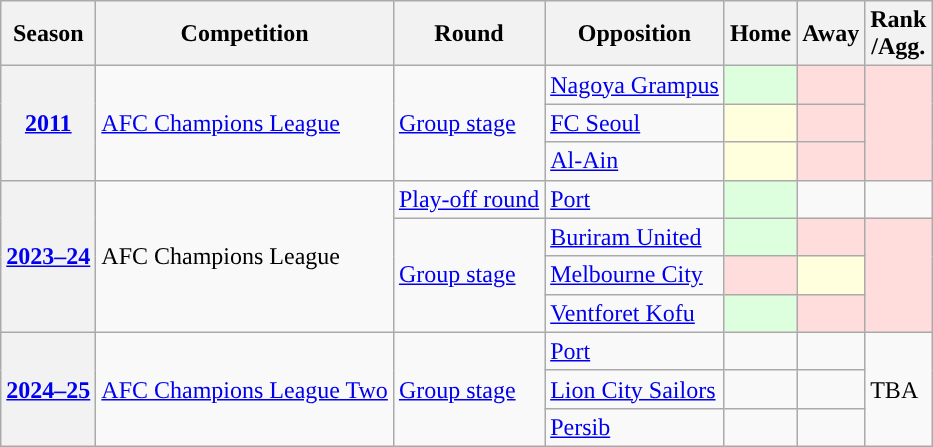<table class="wikitable plainrowheaders">
<tr>
<th scope="col">Season</th>
<th scope="col">Competition</th>
<th scope="col">Round</th>
<th scope="col">Opposition</th>
<th scope="col">Home</th>
<th scope="col">Away</th>
<th scope="col">Rank<br>/Agg.</th>
</tr>
<tr>
<th rowspan="3" scope="row" style="text-align:center"><a href='#'>2011</a></th>
<td rowspan="3"><a href='#'>AFC Champions League</a></td>
<td rowspan="3"><a href='#'>Group stage</a></td>
<td> <a href='#'>Nagoya Grampus</a></td>
<td style="background:#dfd;"></td>
<td style="background:#fdd;"></td>
<td rowspan="3" style="background:#fdd;"></td>
</tr>
<tr>
<td> <a href='#'>FC Seoul</a></td>
<td style="background:#ffd;"></td>
<td style="background:#fdd;"></td>
</tr>
<tr>
<td> <a href='#'>Al-Ain</a></td>
<td style="background:#ffd;"></td>
<td style="background:#fdd;"></td>
</tr>
<tr>
<th rowspan="4" scope="row" style="text-align:center"><a href='#'>2023–24</a></th>
<td rowspan="4">AFC Champions League</td>
<td><a href='#'>Play-off round</a></td>
<td> <a href='#'>Port</a></td>
<td style="background:#dfd;"></td>
<td></td>
<td></td>
</tr>
<tr>
<td rowspan="3"><a href='#'>Group stage</a></td>
<td> <a href='#'>Buriram United</a></td>
<td style="background:#dfd"></td>
<td style="background:#fdd;"></td>
<td rowspan="3" style="background:#fdd"></td>
</tr>
<tr>
<td> <a href='#'>Melbourne City</a></td>
<td style="background:#fdd"></td>
<td style="background:#ffd"></td>
</tr>
<tr>
<td> <a href='#'>Ventforet Kofu</a></td>
<td style="background:#dfd"></td>
<td style="background:#fdd"></td>
</tr>
<tr>
<th rowspan="3" scope="row" style="text-align:center"><a href='#'>2024–25</a></th>
<td rowspan="3"><a href='#'>AFC Champions League Two</a></td>
<td rowspan="3"><a href='#'>Group stage</a></td>
<td> <a href='#'>Port</a></td>
<td></td>
<td></td>
<td rowspan="3">TBA</td>
</tr>
<tr>
<td> <a href='#'>Lion City Sailors</a></td>
<td></td>
<td></td>
</tr>
<tr>
<td> <a href='#'>Persib</a></td>
<td></td>
<td></td>
</tr>
</table>
